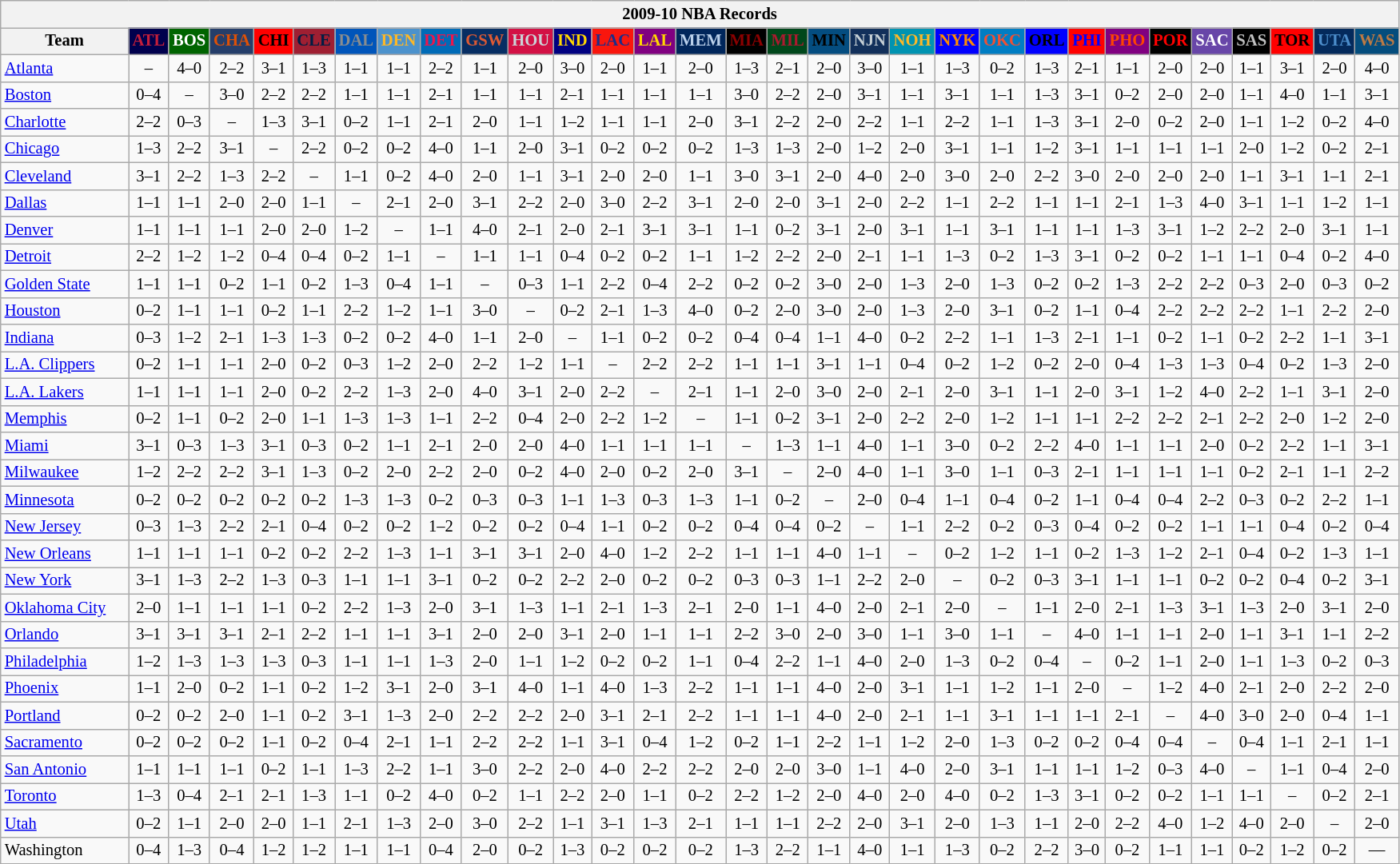<table class="wikitable mw-collapsible mw-collapsed" style="font-size:86%; text-align:center;">
<tr>
<th colspan=31>2009-10 NBA Records</th>
</tr>
<tr>
<th width=100>Team</th>
<th style="background:#00004d;color:#C41E3a;width=35">ATL</th>
<th style="background:#006400;color:#FFFFFF;width=35">BOS</th>
<th style="background:#253E6A;color:#DF5106;width=35">CHA</th>
<th style="background:#FF0000;color:#000000;width=35">CHI</th>
<th style="background:#9F1F32;color:#001D43;width=35">CLE</th>
<th style="background:#0055BA;color:#898D8F;width=35">DAL</th>
<th style="background:#4C92CC;color:#FDB827;width=35">DEN</th>
<th style="background:#006BB7;color:#ED164B;width=35">DET</th>
<th style="background:#072E63;color:#DC5A34;width=35">GSW</th>
<th style="background:#D31145;color:#CBD4D8;width=35">HOU</th>
<th style="background:#000080;color:#FFD700;width=35">IND</th>
<th style="background:#F9160D;color:#1A2E8B;width=35">LAC</th>
<th style="background:#800080;color:#FFD700;width=35">LAL</th>
<th style="background:#00265B;color:#BAD1EB;width=35">MEM</th>
<th style="background:#000000;color:#8B0000;width=35">MIA</th>
<th style="background:#00471B;color:#AC1A2F;width=35">MIL</th>
<th style="background:#044D80;color:#000000;width=35">MIN</th>
<th style="background:#12305B;color:#C4CED4;width=35">NJN</th>
<th style="background:#0093B1;color:#FDB827;width=35">NOH</th>
<th style="background:#0000FF;color:#FF8C00;width=35">NYK</th>
<th style="background:#007DC3;color:#F05033;width=35">OKC</th>
<th style="background:#0000FF;color:#000000;width=35">ORL</th>
<th style="background:#FF0000;color:#0000FF;width=35">PHI</th>
<th style="background:#800080;color:#FF4500;width=35">PHO</th>
<th style="background:#000000;color:#FF0000;width=35">POR</th>
<th style="background:#6846A8;color:#FFFFFF;width=35">SAC</th>
<th style="background:#000000;color:#C0C0C0;width=35">SAS</th>
<th style="background:#FF0000;color:#000000;width=35">TOR</th>
<th style="background:#042A5C;color:#4C8ECC;width=35">UTA</th>
<th style="background:#044D7D;color:#BC7A44;width=35">WAS</th>
</tr>
<tr>
<td style="text-align:left;"><a href='#'>Atlanta</a></td>
<td>–</td>
<td>4–0</td>
<td>2–2</td>
<td>3–1</td>
<td>1–3</td>
<td>1–1</td>
<td>1–1</td>
<td>2–2</td>
<td>1–1</td>
<td>2–0</td>
<td>3–0</td>
<td>2–0</td>
<td>1–1</td>
<td>2–0</td>
<td>1–3</td>
<td>2–1</td>
<td>2–0</td>
<td>3–0</td>
<td>1–1</td>
<td>1–3</td>
<td>0–2</td>
<td>1–3</td>
<td>2–1</td>
<td>1–1</td>
<td>2–0</td>
<td>2–0</td>
<td>1–1</td>
<td>3–1</td>
<td>2–0</td>
<td>4–0</td>
</tr>
<tr>
<td style="text-align:left;"><a href='#'>Boston</a></td>
<td>0–4</td>
<td>–</td>
<td>3–0</td>
<td>2–2</td>
<td>2–2</td>
<td>1–1</td>
<td>1–1</td>
<td>2–1</td>
<td>1–1</td>
<td>1–1</td>
<td>2–1</td>
<td>1–1</td>
<td>1–1</td>
<td>1–1</td>
<td>3–0</td>
<td>2–2</td>
<td>2–0</td>
<td>3–1</td>
<td>1–1</td>
<td>3–1</td>
<td>1–1</td>
<td>1–3</td>
<td>3–1</td>
<td>0–2</td>
<td>2–0</td>
<td>2–0</td>
<td>1–1</td>
<td>4–0</td>
<td>1–1</td>
<td>3–1</td>
</tr>
<tr>
<td style="text-align:left;"><a href='#'>Charlotte</a></td>
<td>2–2</td>
<td>0–3</td>
<td>–</td>
<td>1–3</td>
<td>3–1</td>
<td>0–2</td>
<td>1–1</td>
<td>2–1</td>
<td>2–0</td>
<td>1–1</td>
<td>1–2</td>
<td>1–1</td>
<td>1–1</td>
<td>2–0</td>
<td>3–1</td>
<td>2–2</td>
<td>2–0</td>
<td>2–2</td>
<td>1–1</td>
<td>2–2</td>
<td>1–1</td>
<td>1–3</td>
<td>3–1</td>
<td>2–0</td>
<td>0–2</td>
<td>2–0</td>
<td>1–1</td>
<td>1–2</td>
<td>0–2</td>
<td>4–0</td>
</tr>
<tr>
<td style="text-align:left;"><a href='#'>Chicago</a></td>
<td>1–3</td>
<td>2–2</td>
<td>3–1</td>
<td>–</td>
<td>2–2</td>
<td>0–2</td>
<td>0–2</td>
<td>4–0</td>
<td>1–1</td>
<td>2–0</td>
<td>3–1</td>
<td>0–2</td>
<td>0–2</td>
<td>0–2</td>
<td>1–3</td>
<td>1–3</td>
<td>2–0</td>
<td>1–2</td>
<td>2–0</td>
<td>3–1</td>
<td>1–1</td>
<td>1–2</td>
<td>3–1</td>
<td>1–1</td>
<td>1–1</td>
<td>1–1</td>
<td>2–0</td>
<td>1–2</td>
<td>0–2</td>
<td>2–1</td>
</tr>
<tr>
<td style="text-align:left;"><a href='#'>Cleveland</a></td>
<td>3–1</td>
<td>2–2</td>
<td>1–3</td>
<td>2–2</td>
<td>–</td>
<td>1–1</td>
<td>0–2</td>
<td>4–0</td>
<td>2–0</td>
<td>1–1</td>
<td>3–1</td>
<td>2–0</td>
<td>2–0</td>
<td>1–1</td>
<td>3–0</td>
<td>3–1</td>
<td>2–0</td>
<td>4–0</td>
<td>2–0</td>
<td>3–0</td>
<td>2–0</td>
<td>2–2</td>
<td>3–0</td>
<td>2–0</td>
<td>2–0</td>
<td>2–0</td>
<td>1–1</td>
<td>3–1</td>
<td>1–1</td>
<td>2–1</td>
</tr>
<tr>
<td style="text-align:left;"><a href='#'>Dallas</a></td>
<td>1–1</td>
<td>1–1</td>
<td>2–0</td>
<td>2–0</td>
<td>1–1</td>
<td>–</td>
<td>2–1</td>
<td>2–0</td>
<td>3–1</td>
<td>2–2</td>
<td>2–0</td>
<td>3–0</td>
<td>2–2</td>
<td>3–1</td>
<td>2–0</td>
<td>2–0</td>
<td>3–1</td>
<td>2–0</td>
<td>2–2</td>
<td>1–1</td>
<td>2–2</td>
<td>1–1</td>
<td>1–1</td>
<td>2–1</td>
<td>1–3</td>
<td>4–0</td>
<td>3–1</td>
<td>1–1</td>
<td>1–2</td>
<td>1–1</td>
</tr>
<tr>
<td style="text-align:left;"><a href='#'>Denver</a></td>
<td>1–1</td>
<td>1–1</td>
<td>1–1</td>
<td>2–0</td>
<td>2–0</td>
<td>1–2</td>
<td>–</td>
<td>1–1</td>
<td>4–0</td>
<td>2–1</td>
<td>2–0</td>
<td>2–1</td>
<td>3–1</td>
<td>3–1</td>
<td>1–1</td>
<td>0–2</td>
<td>3–1</td>
<td>2–0</td>
<td>3–1</td>
<td>1–1</td>
<td>3–1</td>
<td>1–1</td>
<td>1–1</td>
<td>1–3</td>
<td>3–1</td>
<td>1–2</td>
<td>2–2</td>
<td>2–0</td>
<td>3–1</td>
<td>1–1</td>
</tr>
<tr>
<td style="text-align:left;"><a href='#'>Detroit</a></td>
<td>2–2</td>
<td>1–2</td>
<td>1–2</td>
<td>0–4</td>
<td>0–4</td>
<td>0–2</td>
<td>1–1</td>
<td>–</td>
<td>1–1</td>
<td>1–1</td>
<td>0–4</td>
<td>0–2</td>
<td>0–2</td>
<td>1–1</td>
<td>1–2</td>
<td>2–2</td>
<td>2–0</td>
<td>2–1</td>
<td>1–1</td>
<td>1–3</td>
<td>0–2</td>
<td>1–3</td>
<td>3–1</td>
<td>0–2</td>
<td>0–2</td>
<td>1–1</td>
<td>1–1</td>
<td>0–4</td>
<td>0–2</td>
<td>4–0</td>
</tr>
<tr>
<td style="text-align:left;"><a href='#'>Golden State</a></td>
<td>1–1</td>
<td>1–1</td>
<td>0–2</td>
<td>1–1</td>
<td>0–2</td>
<td>1–3</td>
<td>0–4</td>
<td>1–1</td>
<td>–</td>
<td>0–3</td>
<td>1–1</td>
<td>2–2</td>
<td>0–4</td>
<td>2–2</td>
<td>0–2</td>
<td>0–2</td>
<td>3–0</td>
<td>2–0</td>
<td>1–3</td>
<td>2–0</td>
<td>1–3</td>
<td>0–2</td>
<td>0–2</td>
<td>1–3</td>
<td>2–2</td>
<td>2–2</td>
<td>0–3</td>
<td>2–0</td>
<td>0–3</td>
<td>0–2</td>
</tr>
<tr>
<td style="text-align:left;"><a href='#'>Houston</a></td>
<td>0–2</td>
<td>1–1</td>
<td>1–1</td>
<td>0–2</td>
<td>1–1</td>
<td>2–2</td>
<td>1–2</td>
<td>1–1</td>
<td>3–0</td>
<td>–</td>
<td>0–2</td>
<td>2–1</td>
<td>1–3</td>
<td>4–0</td>
<td>0–2</td>
<td>2–0</td>
<td>3–0</td>
<td>2–0</td>
<td>1–3</td>
<td>2–0</td>
<td>3–1</td>
<td>0–2</td>
<td>1–1</td>
<td>0–4</td>
<td>2–2</td>
<td>2–2</td>
<td>2–2</td>
<td>1–1</td>
<td>2–2</td>
<td>2–0</td>
</tr>
<tr>
<td style="text-align:left;"><a href='#'>Indiana</a></td>
<td>0–3</td>
<td>1–2</td>
<td>2–1</td>
<td>1–3</td>
<td>1–3</td>
<td>0–2</td>
<td>0–2</td>
<td>4–0</td>
<td>1–1</td>
<td>2–0</td>
<td>–</td>
<td>1–1</td>
<td>0–2</td>
<td>0–2</td>
<td>0–4</td>
<td>0–4</td>
<td>1–1</td>
<td>4–0</td>
<td>0–2</td>
<td>2–2</td>
<td>1–1</td>
<td>1–3</td>
<td>2–1</td>
<td>1–1</td>
<td>0–2</td>
<td>1–1</td>
<td>0–2</td>
<td>2–2</td>
<td>1–1</td>
<td>3–1</td>
</tr>
<tr>
<td style="text-align:left;"><a href='#'>L.A. Clippers</a></td>
<td>0–2</td>
<td>1–1</td>
<td>1–1</td>
<td>2–0</td>
<td>0–2</td>
<td>0–3</td>
<td>1–2</td>
<td>2–0</td>
<td>2–2</td>
<td>1–2</td>
<td>1–1</td>
<td>–</td>
<td>2–2</td>
<td>2–2</td>
<td>1–1</td>
<td>1–1</td>
<td>3–1</td>
<td>1–1</td>
<td>0–4</td>
<td>0–2</td>
<td>1–2</td>
<td>0–2</td>
<td>2–0</td>
<td>0–4</td>
<td>1–3</td>
<td>1–3</td>
<td>0–4</td>
<td>0–2</td>
<td>1–3</td>
<td>2–0</td>
</tr>
<tr>
<td style="text-align:left;"><a href='#'>L.A. Lakers</a></td>
<td>1–1</td>
<td>1–1</td>
<td>1–1</td>
<td>2–0</td>
<td>0–2</td>
<td>2–2</td>
<td>1–3</td>
<td>2–0</td>
<td>4–0</td>
<td>3–1</td>
<td>2–0</td>
<td>2–2</td>
<td>–</td>
<td>2–1</td>
<td>1–1</td>
<td>2–0</td>
<td>3–0</td>
<td>2–0</td>
<td>2–1</td>
<td>2–0</td>
<td>3–1</td>
<td>1–1</td>
<td>2–0</td>
<td>3–1</td>
<td>1–2</td>
<td>4–0</td>
<td>2–2</td>
<td>1–1</td>
<td>3–1</td>
<td>2–0</td>
</tr>
<tr>
<td style="text-align:left;"><a href='#'>Memphis</a></td>
<td>0–2</td>
<td>1–1</td>
<td>0–2</td>
<td>2–0</td>
<td>1–1</td>
<td>1–3</td>
<td>1–3</td>
<td>1–1</td>
<td>2–2</td>
<td>0–4</td>
<td>2–0</td>
<td>2–2</td>
<td>1–2</td>
<td>–</td>
<td>1–1</td>
<td>0–2</td>
<td>3–1</td>
<td>2–0</td>
<td>2–2</td>
<td>2–0</td>
<td>1–2</td>
<td>1–1</td>
<td>1–1</td>
<td>2–2</td>
<td>2–2</td>
<td>2–1</td>
<td>2–2</td>
<td>2–0</td>
<td>1–2</td>
<td>2–0</td>
</tr>
<tr>
<td style="text-align:left;"><a href='#'>Miami</a></td>
<td>3–1</td>
<td>0–3</td>
<td>1–3</td>
<td>3–1</td>
<td>0–3</td>
<td>0–2</td>
<td>1–1</td>
<td>2–1</td>
<td>2–0</td>
<td>2–0</td>
<td>4–0</td>
<td>1–1</td>
<td>1–1</td>
<td>1–1</td>
<td>–</td>
<td>1–3</td>
<td>1–1</td>
<td>4–0</td>
<td>1–1</td>
<td>3–0</td>
<td>0–2</td>
<td>2–2</td>
<td>4–0</td>
<td>1–1</td>
<td>1–1</td>
<td>2–0</td>
<td>0–2</td>
<td>2–2</td>
<td>1–1</td>
<td>3–1</td>
</tr>
<tr>
<td style="text-align:left;"><a href='#'>Milwaukee</a></td>
<td>1–2</td>
<td>2–2</td>
<td>2–2</td>
<td>3–1</td>
<td>1–3</td>
<td>0–2</td>
<td>2–0</td>
<td>2–2</td>
<td>2–0</td>
<td>0–2</td>
<td>4–0</td>
<td>2–0</td>
<td>0–2</td>
<td>2–0</td>
<td>3–1</td>
<td>–</td>
<td>2–0</td>
<td>4–0</td>
<td>1–1</td>
<td>3–0</td>
<td>1–1</td>
<td>0–3</td>
<td>2–1</td>
<td>1–1</td>
<td>1–1</td>
<td>1–1</td>
<td>0–2</td>
<td>2–1</td>
<td>1–1</td>
<td>2–2</td>
</tr>
<tr>
<td style="text-align:left;"><a href='#'>Minnesota</a></td>
<td>0–2</td>
<td>0–2</td>
<td>0–2</td>
<td>0–2</td>
<td>0–2</td>
<td>1–3</td>
<td>1–3</td>
<td>0–2</td>
<td>0–3</td>
<td>0–3</td>
<td>1–1</td>
<td>1–3</td>
<td>0–3</td>
<td>1–3</td>
<td>1–1</td>
<td>0–2</td>
<td>–</td>
<td>2–0</td>
<td>0–4</td>
<td>1–1</td>
<td>0–4</td>
<td>0–2</td>
<td>1–1</td>
<td>0–4</td>
<td>0–4</td>
<td>2–2</td>
<td>0–3</td>
<td>0–2</td>
<td>2–2</td>
<td>1–1</td>
</tr>
<tr>
<td style="text-align:left;"><a href='#'>New Jersey</a></td>
<td>0–3</td>
<td>1–3</td>
<td>2–2</td>
<td>2–1</td>
<td>0–4</td>
<td>0–2</td>
<td>0–2</td>
<td>1–2</td>
<td>0–2</td>
<td>0–2</td>
<td>0–4</td>
<td>1–1</td>
<td>0–2</td>
<td>0–2</td>
<td>0–4</td>
<td>0–4</td>
<td>0–2</td>
<td>–</td>
<td>1–1</td>
<td>2–2</td>
<td>0–2</td>
<td>0–3</td>
<td>0–4</td>
<td>0–2</td>
<td>0–2</td>
<td>1–1</td>
<td>1–1</td>
<td>0–4</td>
<td>0–2</td>
<td>0–4</td>
</tr>
<tr>
<td style="text-align:left;"><a href='#'>New Orleans</a></td>
<td>1–1</td>
<td>1–1</td>
<td>1–1</td>
<td>0–2</td>
<td>0–2</td>
<td>2–2</td>
<td>1–3</td>
<td>1–1</td>
<td>3–1</td>
<td>3–1</td>
<td>2–0</td>
<td>4–0</td>
<td>1–2</td>
<td>2–2</td>
<td>1–1</td>
<td>1–1</td>
<td>4–0</td>
<td>1–1</td>
<td>–</td>
<td>0–2</td>
<td>1–2</td>
<td>1–1</td>
<td>0–2</td>
<td>1–3</td>
<td>1–2</td>
<td>2–1</td>
<td>0–4</td>
<td>0–2</td>
<td>1–3</td>
<td>1–1</td>
</tr>
<tr>
<td style="text-align:left;"><a href='#'>New York</a></td>
<td>3–1</td>
<td>1–3</td>
<td>2–2</td>
<td>1–3</td>
<td>0–3</td>
<td>1–1</td>
<td>1–1</td>
<td>3–1</td>
<td>0–2</td>
<td>0–2</td>
<td>2–2</td>
<td>2–0</td>
<td>0–2</td>
<td>0–2</td>
<td>0–3</td>
<td>0–3</td>
<td>1–1</td>
<td>2–2</td>
<td>2–0</td>
<td>–</td>
<td>0–2</td>
<td>0–3</td>
<td>3–1</td>
<td>1–1</td>
<td>1–1</td>
<td>0–2</td>
<td>0–2</td>
<td>0–4</td>
<td>0–2</td>
<td>3–1</td>
</tr>
<tr>
<td style="text-align:left;"><a href='#'>Oklahoma City</a></td>
<td>2–0</td>
<td>1–1</td>
<td>1–1</td>
<td>1–1</td>
<td>0–2</td>
<td>2–2</td>
<td>1–3</td>
<td>2–0</td>
<td>3–1</td>
<td>1–3</td>
<td>1–1</td>
<td>2–1</td>
<td>1–3</td>
<td>2–1</td>
<td>2–0</td>
<td>1–1</td>
<td>4–0</td>
<td>2–0</td>
<td>2–1</td>
<td>2–0</td>
<td>–</td>
<td>1–1</td>
<td>2–0</td>
<td>2–1</td>
<td>1–3</td>
<td>3–1</td>
<td>1–3</td>
<td>2–0</td>
<td>3–1</td>
<td>2–0</td>
</tr>
<tr>
<td style="text-align:left;"><a href='#'>Orlando</a></td>
<td>3–1</td>
<td>3–1</td>
<td>3–1</td>
<td>2–1</td>
<td>2–2</td>
<td>1–1</td>
<td>1–1</td>
<td>3–1</td>
<td>2–0</td>
<td>2–0</td>
<td>3–1</td>
<td>2–0</td>
<td>1–1</td>
<td>1–1</td>
<td>2–2</td>
<td>3–0</td>
<td>2–0</td>
<td>3–0</td>
<td>1–1</td>
<td>3–0</td>
<td>1–1</td>
<td>–</td>
<td>4–0</td>
<td>1–1</td>
<td>1–1</td>
<td>2–0</td>
<td>1–1</td>
<td>3–1</td>
<td>1–1</td>
<td>2–2</td>
</tr>
<tr>
<td style="text-align:left;"><a href='#'>Philadelphia</a></td>
<td>1–2</td>
<td>1–3</td>
<td>1–3</td>
<td>1–3</td>
<td>0–3</td>
<td>1–1</td>
<td>1–1</td>
<td>1–3</td>
<td>2–0</td>
<td>1–1</td>
<td>1–2</td>
<td>0–2</td>
<td>0–2</td>
<td>1–1</td>
<td>0–4</td>
<td>2–2</td>
<td>1–1</td>
<td>4–0</td>
<td>2–0</td>
<td>1–3</td>
<td>0–2</td>
<td>0–4</td>
<td>–</td>
<td>0–2</td>
<td>1–1</td>
<td>2–0</td>
<td>1–1</td>
<td>1–3</td>
<td>0–2</td>
<td>0–3</td>
</tr>
<tr>
<td style="text-align:left;"><a href='#'>Phoenix</a></td>
<td>1–1</td>
<td>2–0</td>
<td>0–2</td>
<td>1–1</td>
<td>0–2</td>
<td>1–2</td>
<td>3–1</td>
<td>2–0</td>
<td>3–1</td>
<td>4–0</td>
<td>1–1</td>
<td>4–0</td>
<td>1–3</td>
<td>2–2</td>
<td>1–1</td>
<td>1–1</td>
<td>4–0</td>
<td>2–0</td>
<td>3–1</td>
<td>1–1</td>
<td>1–2</td>
<td>1–1</td>
<td>2–0</td>
<td>–</td>
<td>1–2</td>
<td>4–0</td>
<td>2–1</td>
<td>2–0</td>
<td>2–2</td>
<td>2–0</td>
</tr>
<tr>
<td style="text-align:left;"><a href='#'>Portland</a></td>
<td>0–2</td>
<td>0–2</td>
<td>2–0</td>
<td>1–1</td>
<td>0–2</td>
<td>3–1</td>
<td>1–3</td>
<td>2–0</td>
<td>2–2</td>
<td>2–2</td>
<td>2–0</td>
<td>3–1</td>
<td>2–1</td>
<td>2–2</td>
<td>1–1</td>
<td>1–1</td>
<td>4–0</td>
<td>2–0</td>
<td>2–1</td>
<td>1–1</td>
<td>3–1</td>
<td>1–1</td>
<td>1–1</td>
<td>2–1</td>
<td>–</td>
<td>4–0</td>
<td>3–0</td>
<td>2–0</td>
<td>0–4</td>
<td>1–1</td>
</tr>
<tr>
<td style="text-align:left;"><a href='#'>Sacramento</a></td>
<td>0–2</td>
<td>0–2</td>
<td>0–2</td>
<td>1–1</td>
<td>0–2</td>
<td>0–4</td>
<td>2–1</td>
<td>1–1</td>
<td>2–2</td>
<td>2–2</td>
<td>1–1</td>
<td>3–1</td>
<td>0–4</td>
<td>1–2</td>
<td>0–2</td>
<td>1–1</td>
<td>2–2</td>
<td>1–1</td>
<td>1–2</td>
<td>2–0</td>
<td>1–3</td>
<td>0–2</td>
<td>0–2</td>
<td>0–4</td>
<td>0–4</td>
<td>–</td>
<td>0–4</td>
<td>1–1</td>
<td>2–1</td>
<td>1–1</td>
</tr>
<tr>
<td style="text-align:left;"><a href='#'>San Antonio</a></td>
<td>1–1</td>
<td>1–1</td>
<td>1–1</td>
<td>0–2</td>
<td>1–1</td>
<td>1–3</td>
<td>2–2</td>
<td>1–1</td>
<td>3–0</td>
<td>2–2</td>
<td>2–0</td>
<td>4–0</td>
<td>2–2</td>
<td>2–2</td>
<td>2–0</td>
<td>2–0</td>
<td>3–0</td>
<td>1–1</td>
<td>4–0</td>
<td>2–0</td>
<td>3–1</td>
<td>1–1</td>
<td>1–1</td>
<td>1–2</td>
<td>0–3</td>
<td>4–0</td>
<td>–</td>
<td>1–1</td>
<td>0–4</td>
<td>2–0</td>
</tr>
<tr>
<td style="text-align:left;"><a href='#'>Toronto</a></td>
<td>1–3</td>
<td>0–4</td>
<td>2–1</td>
<td>2–1</td>
<td>1–3</td>
<td>1–1</td>
<td>0–2</td>
<td>4–0</td>
<td>0–2</td>
<td>1–1</td>
<td>2–2</td>
<td>2–0</td>
<td>1–1</td>
<td>0–2</td>
<td>2–2</td>
<td>1–2</td>
<td>2–0</td>
<td>4–0</td>
<td>2–0</td>
<td>4–0</td>
<td>0–2</td>
<td>1–3</td>
<td>3–1</td>
<td>0–2</td>
<td>0–2</td>
<td>1–1</td>
<td>1–1</td>
<td>–</td>
<td>0–2</td>
<td>2–1</td>
</tr>
<tr>
<td style="text-align:left;"><a href='#'>Utah</a></td>
<td>0–2</td>
<td>1–1</td>
<td>2–0</td>
<td>2–0</td>
<td>1–1</td>
<td>2–1</td>
<td>1–3</td>
<td>2–0</td>
<td>3–0</td>
<td>2–2</td>
<td>1–1</td>
<td>3–1</td>
<td>1–3</td>
<td>2–1</td>
<td>1–1</td>
<td>1–1</td>
<td>2–2</td>
<td>2–0</td>
<td>3–1</td>
<td>2–0</td>
<td>1–3</td>
<td>1–1</td>
<td>2–0</td>
<td>2–2</td>
<td>4–0</td>
<td>1–2</td>
<td>4–0</td>
<td>2–0</td>
<td>–</td>
<td>2–0</td>
</tr>
<tr>
<td style="text-align:left;">Washington</td>
<td>0–4</td>
<td>1–3</td>
<td>0–4</td>
<td>1–2</td>
<td>1–2</td>
<td>1–1</td>
<td>1–1</td>
<td>0–4</td>
<td>2–0</td>
<td>0–2</td>
<td>1–3</td>
<td>0–2</td>
<td>0–2</td>
<td>0–2</td>
<td>1–3</td>
<td>2–2</td>
<td>1–1</td>
<td>4–0</td>
<td>1–1</td>
<td>1–3</td>
<td>0–2</td>
<td>2–2</td>
<td>3–0</td>
<td>0–2</td>
<td>1–1</td>
<td>1–1</td>
<td>0–2</td>
<td>1–2</td>
<td>0–2</td>
<td>—</td>
</tr>
</table>
